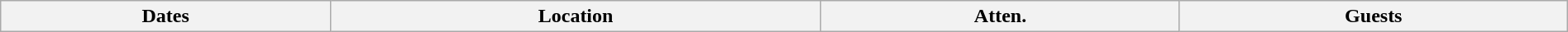<table class="wikitable" width="100%">
<tr>
<th>Dates</th>
<th>Location</th>
<th>Atten.</th>
<th>Guests<br>

























</th>
</tr>
</table>
